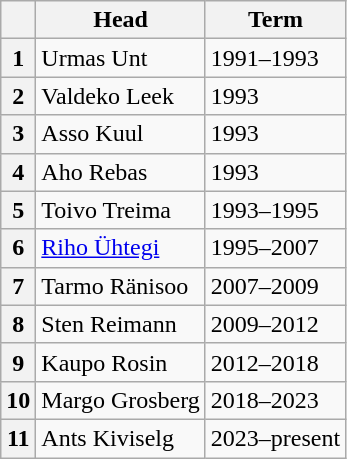<table class="wikitable" border="1" style="text-align:left">
<tr>
<th></th>
<th>Head</th>
<th>Term</th>
</tr>
<tr>
<th>1</th>
<td>Urmas Unt</td>
<td>1991–1993</td>
</tr>
<tr>
<th>2</th>
<td>Valdeko Leek</td>
<td>1993</td>
</tr>
<tr>
<th>3</th>
<td>Asso Kuul</td>
<td>1993</td>
</tr>
<tr>
<th>4</th>
<td>Aho Rebas</td>
<td>1993</td>
</tr>
<tr>
<th>5</th>
<td>Toivo Treima</td>
<td>1993–1995</td>
</tr>
<tr>
<th>6</th>
<td><a href='#'>Riho Ühtegi</a></td>
<td>1995–2007</td>
</tr>
<tr>
<th>7</th>
<td>Tarmo Ränisoo</td>
<td>2007–2009</td>
</tr>
<tr>
<th>8</th>
<td>Sten Reimann</td>
<td>2009–2012</td>
</tr>
<tr>
<th>9</th>
<td>Kaupo Rosin</td>
<td>2012–2018</td>
</tr>
<tr>
<th>10</th>
<td>Margo Grosberg</td>
<td>2018–2023</td>
</tr>
<tr>
<th>11</th>
<td>Ants Kiviselg</td>
<td>2023–present</td>
</tr>
</table>
